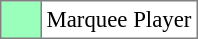<table cellpadding=3 cellspacing=0 border=1 style="font-size:95%; border:gray solid 1px; border-collapse:collapse">
<tr>
<td bgcolor="#99ffbb" width=20></td>
<td>Marquee Player</td>
</tr>
</table>
